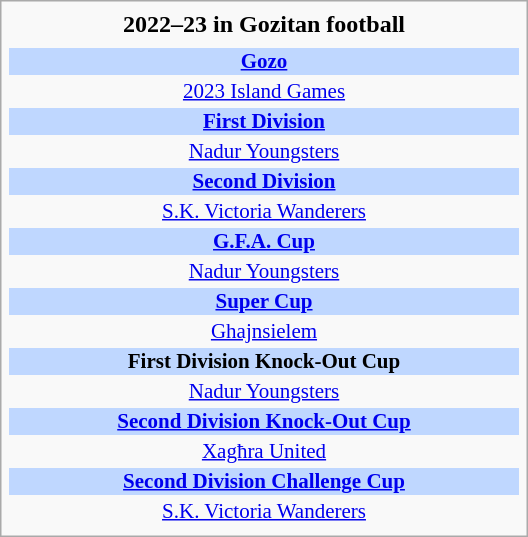<table class="infobox football" style="width: 22em; text-align: center;">
<tr>
<th colspan=3 style="font-size: 16px; text-align: center;">2022–23 in Gozitan football</th>
</tr>
<tr>
<td colspan=3 style="font-size: 11px; line-height: 14px; text-align: center;"></td>
</tr>
<tr>
<td colspan=3 style="font-size: 14px; background: #BFD7FF; text-align: center;"><strong><a href='#'>Gozo</a></strong></td>
</tr>
<tr>
<td colspan=3 style="font-size: 14px; text-align: center;"><a href='#'>2023 Island Games</a></td>
</tr>
<tr>
<td colspan=3 style="font-size: 14px; background: #BFD7FF; text-align: center;"><strong><a href='#'>First Division</a></strong></td>
</tr>
<tr>
<td colspan=3 style="font-size: 14px; text-align: center;"><a href='#'>Nadur Youngsters</a></td>
</tr>
<tr>
<td colspan=3 style="font-size: 14px; background: #BFD7FF;text-align: center;"><strong><a href='#'>Second Division</a></strong></td>
</tr>
<tr>
<td colspan=3 style="font-size: 14px;text-align: center;"><a href='#'>S.K. Victoria Wanderers</a></td>
</tr>
<tr>
<td colspan=3 style="font-size: 14px; background: #BFD7FF;text-align: center;"><strong><a href='#'>G.F.A. Cup</a></strong></td>
</tr>
<tr>
<td colspan=3 style="font-size: 14px;text-align: center;"><a href='#'>Nadur Youngsters</a></td>
</tr>
<tr>
<td colspan=3 style="font-size: 14px; background: #BFD7FF;text-align: center;"><strong><a href='#'>Super Cup</a></strong></td>
</tr>
<tr>
<td colspan=3 style="font-size: 14px;text-align: center;"><a href='#'>Ghajnsielem</a></td>
</tr>
<tr>
<td colspan=3 style="font-size: 14px; background: #BFD7FF;text-align: center;"><strong>First Division Knock-Out Cup</strong></td>
</tr>
<tr>
<td colspan=3 style="font-size: 14px;text-align: center;"><a href='#'>Nadur Youngsters</a></td>
</tr>
<tr>
<td colspan=3 style="font-size: 14px; background: #BFD7FF;text-align: center;"><strong><a href='#'>Second Division Knock-Out Cup</a></strong></td>
</tr>
<tr>
<td colspan=3 style="font-size: 14px;text-align: center;"><a href='#'>Xagħra United</a></td>
</tr>
<tr>
<td colspan=3 style="font-size: 14px; background: #BFD7FF;text-align: center;"><strong><a href='#'>Second Division Challenge Cup</a></strong></td>
</tr>
<tr>
<td colspan=3 style="font-size: 14px;text-align: center;"><a href='#'>S.K. Victoria Wanderers</a></td>
</tr>
<tr>
</tr>
</table>
